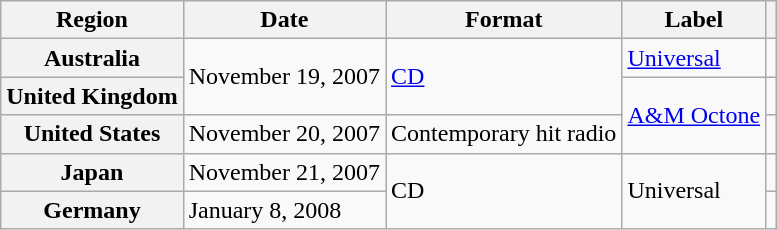<table class="wikitable plainrowheaders">
<tr>
<th scope="col">Region</th>
<th scope="col">Date</th>
<th scope="col">Format</th>
<th scope="col">Label</th>
<th scope="col"></th>
</tr>
<tr>
<th scope="row">Australia</th>
<td rowspan="2">November 19, 2007</td>
<td rowspan="2"><a href='#'>CD</a></td>
<td><a href='#'>Universal</a></td>
<td align="center"></td>
</tr>
<tr>
<th scope="row">United Kingdom</th>
<td rowspan="2"><a href='#'>A&M Octone</a></td>
<td align="center"></td>
</tr>
<tr>
<th scope="row">United States</th>
<td>November 20, 2007</td>
<td>Contemporary hit radio</td>
<td align="center"></td>
</tr>
<tr>
<th scope="row">Japan</th>
<td>November 21, 2007</td>
<td rowspan="2">CD</td>
<td rowspan="2">Universal</td>
<td align="center"></td>
</tr>
<tr>
<th scope="row">Germany</th>
<td>January 8, 2008</td>
<td align="center"></td>
</tr>
</table>
